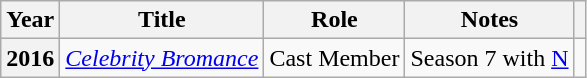<table class="wikitable  plainrowheaders">
<tr>
<th scope="col">Year</th>
<th scope="col">Title</th>
<th scope="col">Role</th>
<th scope="col">Notes</th>
<th scope="col" class="unsortable"></th>
</tr>
<tr>
<th scope="row">2016</th>
<td><em><a href='#'>Celebrity Bromance</a></em></td>
<td>Cast Member</td>
<td>Season 7 with <a href='#'>N</a></td>
<td></td>
</tr>
</table>
